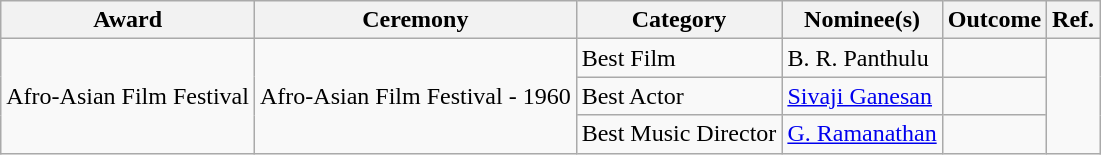<table class="wikitable">
<tr>
<th>Award</th>
<th>Ceremony</th>
<th>Category</th>
<th>Nominee(s)</th>
<th>Outcome</th>
<th><abbr>Ref.</abbr></th>
</tr>
<tr>
<td rowspan="3">Afro-Asian Film Festival</td>
<td rowspan="3">Afro-Asian Film Festival - 1960</td>
<td>Best Film</td>
<td>B. R. Panthulu</td>
<td></td>
<td rowspan="3"></td>
</tr>
<tr>
<td>Best Actor</td>
<td><a href='#'>Sivaji Ganesan</a></td>
<td></td>
</tr>
<tr>
<td>Best Music Director</td>
<td><a href='#'>G. Ramanathan</a></td>
<td></td>
</tr>
</table>
